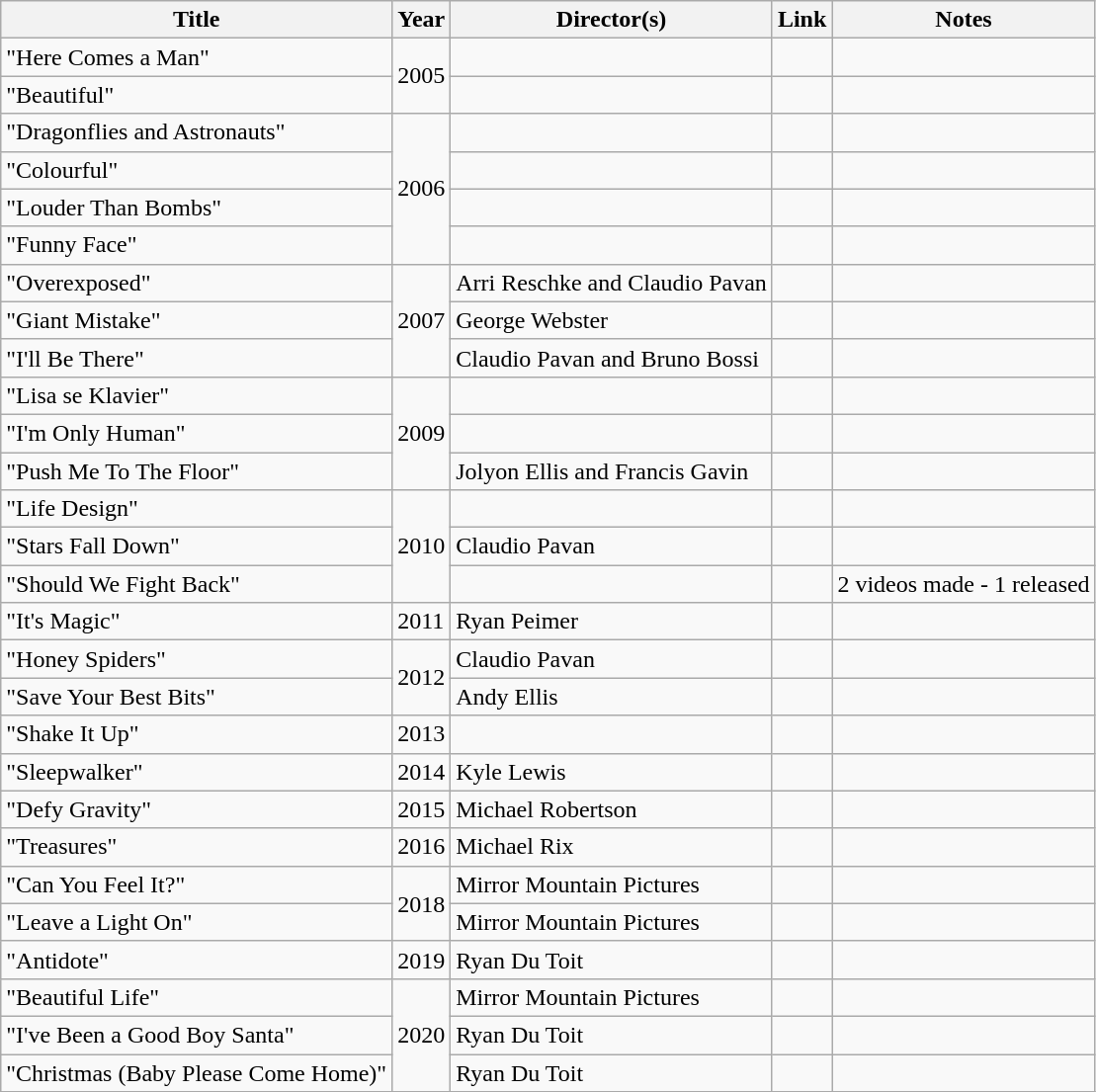<table class="wikitable">
<tr>
<th>Title</th>
<th>Year</th>
<th>Director(s)</th>
<th>Link</th>
<th>Notes</th>
</tr>
<tr>
<td>"Here Comes a Man"</td>
<td rowspan=2>2005</td>
<td></td>
<td></td>
<td></td>
</tr>
<tr>
<td>"Beautiful"</td>
<td></td>
<td></td>
<td></td>
</tr>
<tr>
<td>"Dragonflies and Astronauts"</td>
<td rowspan=4>2006</td>
<td></td>
<td></td>
<td></td>
</tr>
<tr>
<td>"Colourful"</td>
<td></td>
<td></td>
<td></td>
</tr>
<tr>
<td>"Louder Than Bombs"</td>
<td></td>
<td></td>
<td></td>
</tr>
<tr>
<td>"Funny Face"</td>
<td></td>
<td></td>
<td></td>
</tr>
<tr>
<td>"Overexposed"</td>
<td rowspan=3>2007</td>
<td>Arri Reschke and Claudio Pavan</td>
<td></td>
<td></td>
</tr>
<tr>
<td>"Giant Mistake"</td>
<td>George Webster</td>
<td></td>
<td></td>
</tr>
<tr>
<td>"I'll Be There"</td>
<td>Claudio Pavan and Bruno Bossi</td>
<td></td>
<td></td>
</tr>
<tr>
<td>"Lisa se Klavier"</td>
<td rowspan=3>2009</td>
<td></td>
<td></td>
<td></td>
</tr>
<tr>
<td>"I'm Only Human"</td>
<td></td>
<td></td>
<td></td>
</tr>
<tr>
<td>"Push Me To The Floor"</td>
<td>Jolyon Ellis and Francis Gavin</td>
<td></td>
<td></td>
</tr>
<tr>
<td>"Life Design"</td>
<td rowspan=3>2010</td>
<td></td>
<td></td>
<td></td>
</tr>
<tr>
<td>"Stars Fall Down"</td>
<td>Claudio Pavan</td>
<td></td>
<td></td>
</tr>
<tr>
<td>"Should We Fight Back"</td>
<td></td>
<td></td>
<td>2 videos made - 1 released</td>
</tr>
<tr>
<td>"It's Magic"</td>
<td>2011</td>
<td>Ryan Peimer</td>
<td></td>
<td></td>
</tr>
<tr>
<td>"Honey Spiders"</td>
<td rowspan=2>2012</td>
<td>Claudio Pavan</td>
<td></td>
<td></td>
</tr>
<tr>
<td>"Save Your Best Bits"</td>
<td>Andy Ellis</td>
<td></td>
<td></td>
</tr>
<tr>
<td>"Shake It Up"</td>
<td>2013</td>
<td></td>
<td></td>
<td></td>
</tr>
<tr>
<td>"Sleepwalker"</td>
<td>2014</td>
<td>Kyle Lewis</td>
<td></td>
<td></td>
</tr>
<tr>
<td>"Defy Gravity"</td>
<td>2015</td>
<td>Michael Robertson</td>
<td></td>
<td></td>
</tr>
<tr>
<td>"Treasures"</td>
<td>2016</td>
<td>Michael Rix</td>
<td></td>
<td></td>
</tr>
<tr>
<td>"Can You Feel It?"</td>
<td rowspan=2>2018</td>
<td>Mirror Mountain Pictures</td>
<td></td>
<td></td>
</tr>
<tr>
<td>"Leave a Light On"</td>
<td>Mirror Mountain Pictures</td>
<td></td>
<td></td>
</tr>
<tr>
<td>"Antidote"</td>
<td>2019</td>
<td>Ryan Du Toit</td>
<td></td>
<td></td>
</tr>
<tr>
<td>"Beautiful Life"</td>
<td rowspan=3>2020</td>
<td>Mirror Mountain Pictures</td>
<td></td>
<td></td>
</tr>
<tr>
<td>"I've Been a Good Boy Santa"</td>
<td>Ryan Du Toit</td>
<td></td>
<td></td>
</tr>
<tr>
<td>"Christmas (Baby Please Come Home)"</td>
<td>Ryan Du Toit</td>
<td></td>
<td></td>
</tr>
<tr>
</tr>
</table>
